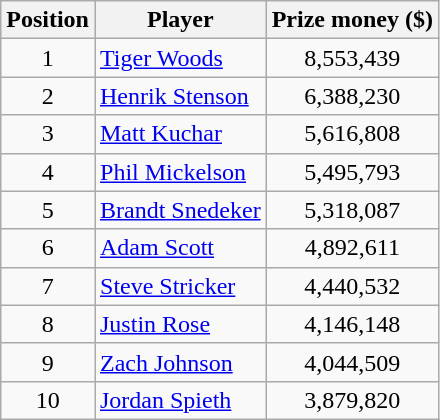<table class="wikitable">
<tr>
<th>Position</th>
<th>Player</th>
<th>Prize money ($)</th>
</tr>
<tr>
<td align=center>1</td>
<td> <a href='#'>Tiger Woods</a></td>
<td align=center>8,553,439</td>
</tr>
<tr>
<td align=center>2</td>
<td> <a href='#'>Henrik Stenson</a></td>
<td align=center>6,388,230</td>
</tr>
<tr>
<td align=center>3</td>
<td> <a href='#'>Matt Kuchar</a></td>
<td align=center>5,616,808</td>
</tr>
<tr>
<td align=center>4</td>
<td> <a href='#'>Phil Mickelson</a></td>
<td align=center>5,495,793</td>
</tr>
<tr>
<td align=center>5</td>
<td> <a href='#'>Brandt Snedeker</a></td>
<td align=center>5,318,087</td>
</tr>
<tr>
<td align=center>6</td>
<td> <a href='#'>Adam Scott</a></td>
<td align=center>4,892,611</td>
</tr>
<tr>
<td align=center>7</td>
<td> <a href='#'>Steve Stricker</a></td>
<td align=center>4,440,532</td>
</tr>
<tr>
<td align=center>8</td>
<td> <a href='#'>Justin Rose</a></td>
<td align=center>4,146,148</td>
</tr>
<tr>
<td align=center>9</td>
<td> <a href='#'>Zach Johnson</a></td>
<td align=center>4,044,509</td>
</tr>
<tr>
<td align=center>10</td>
<td> <a href='#'>Jordan Spieth</a></td>
<td align=center>3,879,820</td>
</tr>
</table>
